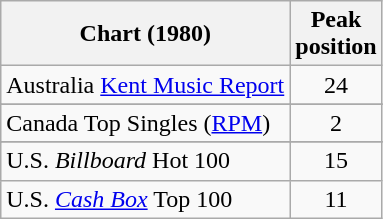<table class="wikitable sortable">
<tr>
<th>Chart (1980)</th>
<th>Peak<br>position</th>
</tr>
<tr>
<td>Australia <a href='#'>Kent Music Report</a></td>
<td style="text-align:center;">24</td>
</tr>
<tr>
</tr>
<tr>
<td>Canada Top Singles (<a href='#'>RPM</a>)</td>
<td style="text-align:center;">2</td>
</tr>
<tr>
</tr>
<tr>
</tr>
<tr>
<td>U.S. <em>Billboard</em> Hot 100</td>
<td style="text-align:center;">15</td>
</tr>
<tr>
<td>U.S. <em><a href='#'>Cash Box</a></em> Top 100</td>
<td style="text-align:center;">11</td>
</tr>
</table>
